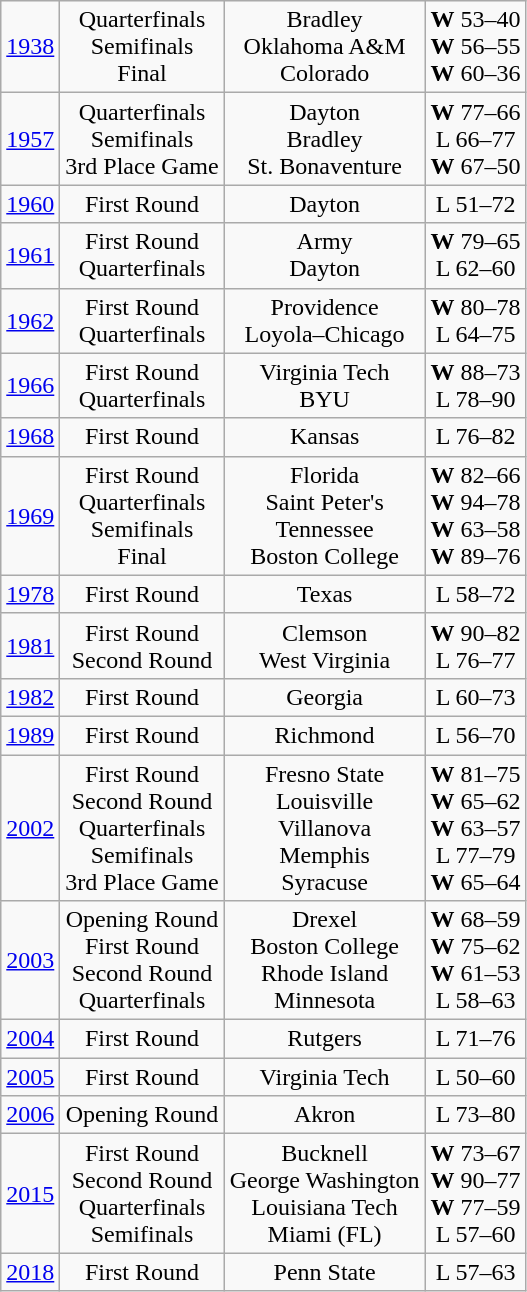<table class="wikitable">
<tr align="center">
<td><a href='#'>1938</a></td>
<td>Quarterfinals<br>Semifinals<br>Final</td>
<td>Bradley<br>Oklahoma A&M<br>Colorado</td>
<td><strong>W</strong> 53–40<br><strong>W</strong> 56–55<br><strong>W</strong> 60–36</td>
</tr>
<tr align="center">
<td><a href='#'>1957</a></td>
<td>Quarterfinals<br>Semifinals<br>3rd Place Game</td>
<td>Dayton<br>Bradley<br>St. Bonaventure</td>
<td><strong>W</strong> 77–66<br>L 66–77<br><strong>W</strong> 67–50</td>
</tr>
<tr align="center">
<td><a href='#'>1960</a></td>
<td>First Round</td>
<td>Dayton</td>
<td>L 51–72</td>
</tr>
<tr align="center">
<td><a href='#'>1961</a></td>
<td>First Round<br>Quarterfinals</td>
<td>Army<br>Dayton</td>
<td><strong>W</strong> 79–65<br>L 62–60</td>
</tr>
<tr align="center">
<td><a href='#'>1962</a></td>
<td>First Round<br>Quarterfinals</td>
<td>Providence<br>Loyola–Chicago</td>
<td><strong>W</strong> 80–78<br>L 64–75</td>
</tr>
<tr align="center">
<td><a href='#'>1966</a></td>
<td>First Round<br>Quarterfinals</td>
<td>Virginia Tech<br>BYU</td>
<td><strong>W</strong> 88–73<br>L 78–90</td>
</tr>
<tr align="center">
<td><a href='#'>1968</a></td>
<td>First Round</td>
<td>Kansas</td>
<td>L 76–82</td>
</tr>
<tr align="center">
<td><a href='#'>1969</a></td>
<td>First Round<br>Quarterfinals<br>Semifinals<br>Final</td>
<td>Florida<br>Saint Peter's<br>Tennessee<br>Boston College</td>
<td><strong>W</strong> 82–66<br><strong>W</strong> 94–78<br><strong>W</strong> 63–58<br><strong>W</strong> 89–76</td>
</tr>
<tr align="center">
<td><a href='#'>1978</a></td>
<td>First Round</td>
<td>Texas</td>
<td>L 58–72</td>
</tr>
<tr align="center">
<td><a href='#'>1981</a></td>
<td>First Round<br>Second Round</td>
<td>Clemson<br>West Virginia</td>
<td><strong>W</strong> 90–82<br>L 76–77</td>
</tr>
<tr align="center">
<td><a href='#'>1982</a></td>
<td>First Round</td>
<td>Georgia</td>
<td>L 60–73</td>
</tr>
<tr align="center">
<td><a href='#'>1989</a></td>
<td>First Round</td>
<td>Richmond</td>
<td>L 56–70</td>
</tr>
<tr align="center">
<td><a href='#'>2002</a></td>
<td>First Round<br>Second Round<br>Quarterfinals<br>Semifinals<br>3rd Place Game</td>
<td>Fresno State<br>Louisville<br>Villanova<br>Memphis<br>Syracuse</td>
<td><strong>W</strong> 81–75<br><strong>W</strong> 65–62<br><strong>W</strong> 63–57<br>L 77–79<br><strong>W</strong> 65–64</td>
</tr>
<tr align="center">
<td><a href='#'>2003</a></td>
<td>Opening Round<br>First Round<br>Second Round<br>Quarterfinals</td>
<td>Drexel<br>Boston College<br>Rhode Island<br>Minnesota</td>
<td><strong>W</strong> 68–59<br><strong>W</strong> 75–62<br><strong>W</strong> 61–53<br>L 58–63</td>
</tr>
<tr align="center">
<td><a href='#'>2004</a></td>
<td>First Round</td>
<td>Rutgers</td>
<td>L 71–76</td>
</tr>
<tr align="center">
<td><a href='#'>2005</a></td>
<td>First Round</td>
<td>Virginia Tech</td>
<td>L 50–60</td>
</tr>
<tr align="center">
<td><a href='#'>2006</a></td>
<td>Opening Round</td>
<td>Akron</td>
<td>L 73–80</td>
</tr>
<tr align="center">
<td><a href='#'>2015</a></td>
<td>First Round <br>Second Round<br>Quarterfinals<br>Semifinals</td>
<td>Bucknell <br>George Washington<br>Louisiana Tech<br>Miami (FL)</td>
<td><strong>W</strong> 73–67<br><strong>W</strong> 90–77<br><strong>W</strong> 77–59<br>L 57–60</td>
</tr>
<tr align="center">
<td><a href='#'>2018</a></td>
<td>First Round</td>
<td>Penn State</td>
<td>L 57–63</td>
</tr>
</table>
